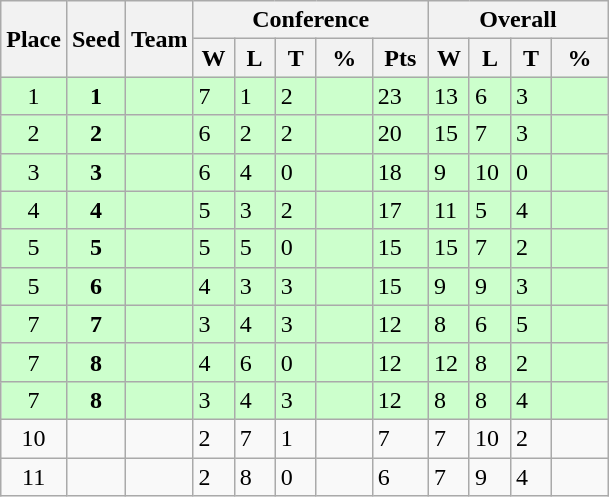<table class="wikitable">
<tr>
<th rowspan ="2">Place</th>
<th rowspan ="2">Seed</th>
<th rowspan ="2">Team</th>
<th colspan = "5">Conference</th>
<th colspan = "4">Overall</th>
</tr>
<tr>
<th scope="col" style="width: 20px;">W</th>
<th scope="col" style="width: 20px;">L</th>
<th scope="col" style="width: 20px;">T</th>
<th scope="col" style="width: 30px;">%</th>
<th scope="col" style="width: 30px;">Pts</th>
<th scope="col" style="width: 20px;">W</th>
<th scope="col" style="width: 20px;">L</th>
<th scope="col" style="width: 20px;">T</th>
<th scope="col" style="width: 30px;">%</th>
</tr>
<tr bgcolor=#ccffcc>
<td style="text-align:center;">1</td>
<td style="text-align:center;"><strong>1</strong></td>
<td></td>
<td>7</td>
<td>1</td>
<td>2</td>
<td></td>
<td>23</td>
<td>13</td>
<td>6</td>
<td>3</td>
<td></td>
</tr>
<tr bgcolor=#ccffcc>
<td style="text-align:center;">2</td>
<td style="text-align:center;"><strong>2</strong></td>
<td></td>
<td>6</td>
<td>2</td>
<td>2</td>
<td></td>
<td>20</td>
<td>15</td>
<td>7</td>
<td>3</td>
<td></td>
</tr>
<tr bgcolor=#ccffcc>
<td style="text-align:center;">3</td>
<td style="text-align:center;"><strong>3</strong></td>
<td></td>
<td>6</td>
<td>4</td>
<td>0</td>
<td></td>
<td>18</td>
<td>9</td>
<td>10</td>
<td>0</td>
<td></td>
</tr>
<tr bgcolor=#ccffcc>
<td style="text-align:center;">4</td>
<td style="text-align:center;"><strong>4</strong></td>
<td></td>
<td>5</td>
<td>3</td>
<td>2</td>
<td></td>
<td>17</td>
<td>11</td>
<td>5</td>
<td>4</td>
<td></td>
</tr>
<tr bgcolor=#ccffcc>
<td style="text-align:center;">5</td>
<td style="text-align:center;"><strong>5</strong></td>
<td></td>
<td>5</td>
<td>5</td>
<td>0</td>
<td></td>
<td>15</td>
<td>15</td>
<td>7</td>
<td>2</td>
<td></td>
</tr>
<tr bgcolor=#ccffcc>
<td style="text-align:center;">5</td>
<td style="text-align:center;"><strong>6</strong></td>
<td></td>
<td>4</td>
<td>3</td>
<td>3</td>
<td></td>
<td>15</td>
<td>9</td>
<td>9</td>
<td>3</td>
<td></td>
</tr>
<tr bgcolor=#ccffcc>
<td style="text-align:center;">7</td>
<td style="text-align:center;"><strong>7</strong></td>
<td></td>
<td>3</td>
<td>4</td>
<td>3</td>
<td></td>
<td>12</td>
<td>8</td>
<td>6</td>
<td>5</td>
<td></td>
</tr>
<tr bgcolor=#ccffcc>
<td style="text-align:center;">7</td>
<td style="text-align:center;"><strong>8</strong></td>
<td></td>
<td>4</td>
<td>6</td>
<td>0</td>
<td></td>
<td>12</td>
<td>12</td>
<td>8</td>
<td>2</td>
<td></td>
</tr>
<tr bgcolor=#ccffcc>
<td style="text-align:center;">7</td>
<td style="text-align:center;"><strong>8</strong></td>
<td></td>
<td>3</td>
<td>4</td>
<td>3</td>
<td></td>
<td>12</td>
<td>8</td>
<td>8</td>
<td>4</td>
<td></td>
</tr>
<tr>
<td style="text-align:center;">10</td>
<td style="text-align:center;"></td>
<td></td>
<td>2</td>
<td>7</td>
<td>1</td>
<td></td>
<td>7</td>
<td>7</td>
<td>10</td>
<td>2</td>
<td></td>
</tr>
<tr>
<td style="text-align:center;">11</td>
<td style="text-align:center;"></td>
<td></td>
<td>2</td>
<td>8</td>
<td>0</td>
<td></td>
<td>6</td>
<td>7</td>
<td>9</td>
<td>4</td>
<td></td>
</tr>
</table>
